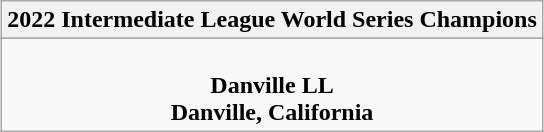<table class="wikitable" style="text-align: center; margin: 0 auto;">
<tr>
<th>2022 Intermediate League World Series Champions</th>
</tr>
<tr>
</tr>
<tr>
<td><br><strong>Danville LL</strong><br><strong>Danville, California</strong></td>
</tr>
</table>
